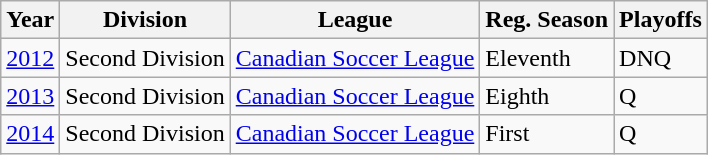<table class="wikitable">
<tr>
<th>Year</th>
<th>Division</th>
<th>League</th>
<th>Reg. Season</th>
<th>Playoffs</th>
</tr>
<tr>
<td><a href='#'>2012</a></td>
<td>Second Division</td>
<td><a href='#'>Canadian Soccer League</a></td>
<td>Eleventh</td>
<td>DNQ</td>
</tr>
<tr>
<td><a href='#'>2013</a></td>
<td>Second Division</td>
<td><a href='#'>Canadian Soccer League</a></td>
<td>Eighth</td>
<td>Q</td>
</tr>
<tr>
<td><a href='#'>2014</a></td>
<td>Second Division</td>
<td><a href='#'>Canadian Soccer League</a></td>
<td>First</td>
<td>Q</td>
</tr>
</table>
